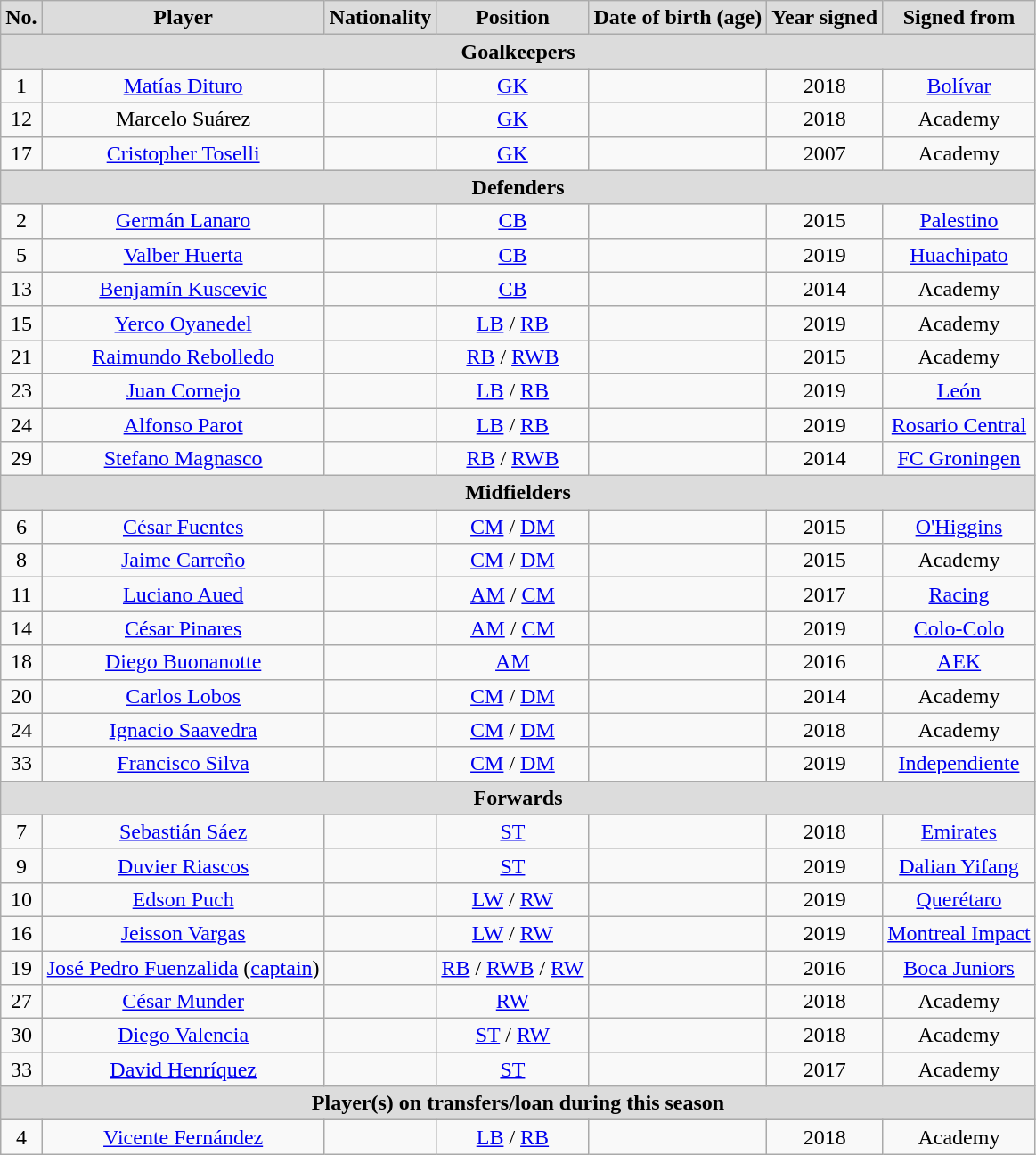<table class="wikitable sortable" style="text-align:center">
<tr>
<th style="background:#dcdcdc; text-align:center;">No.</th>
<th style="background:#dcdcdc; text-align:center;">Player</th>
<th style="background:#dcdcdc; text-align:center;">Nationality</th>
<th style="background:#dcdcdc; text-align:center;">Position</th>
<th style="background:#dcdcdc; text-align:center;">Date of birth (age)</th>
<th style="background:#dcdcdc; text-align:center;">Year signed</th>
<th style="background:#dcdcdc; text-align:center;">Signed from</th>
</tr>
<tr>
<th colspan="7" style="background:#dcdcdc; text-align:center;">Goalkeepers</th>
</tr>
<tr>
<td>1</td>
<td><a href='#'>Matías Dituro</a></td>
<td></td>
<td><a href='#'>GK</a></td>
<td></td>
<td>2018</td>
<td><a href='#'>Bolívar</a></td>
</tr>
<tr>
<td>12</td>
<td>Marcelo Suárez</td>
<td></td>
<td><a href='#'>GK</a></td>
<td></td>
<td>2018</td>
<td>Academy</td>
</tr>
<tr>
<td>17</td>
<td><a href='#'>Cristopher Toselli</a></td>
<td></td>
<td><a href='#'>GK</a></td>
<td></td>
<td>2007</td>
<td>Academy</td>
</tr>
<tr>
<th colspan="7" style="background:#dcdcdc; text-align:center;">Defenders</th>
</tr>
<tr>
<td>2</td>
<td><a href='#'>Germán Lanaro</a></td>
<td></td>
<td><a href='#'>CB</a></td>
<td></td>
<td>2015</td>
<td><a href='#'>Palestino</a></td>
</tr>
<tr>
<td>5</td>
<td><a href='#'>Valber Huerta</a></td>
<td></td>
<td><a href='#'>CB</a></td>
<td></td>
<td>2019</td>
<td><a href='#'>Huachipato</a></td>
</tr>
<tr>
<td>13</td>
<td><a href='#'>Benjamín Kuscevic</a></td>
<td></td>
<td><a href='#'>CB</a></td>
<td></td>
<td>2014</td>
<td>Academy</td>
</tr>
<tr>
<td>15</td>
<td><a href='#'>Yerco Oyanedel</a></td>
<td></td>
<td><a href='#'>LB</a> / <a href='#'>RB</a></td>
<td></td>
<td>2019</td>
<td>Academy</td>
</tr>
<tr>
<td>21</td>
<td><a href='#'>Raimundo Rebolledo</a></td>
<td></td>
<td><a href='#'>RB</a> / <a href='#'>RWB</a></td>
<td></td>
<td>2015</td>
<td>Academy</td>
</tr>
<tr>
<td>23</td>
<td><a href='#'>Juan Cornejo</a></td>
<td></td>
<td><a href='#'>LB</a> / <a href='#'>RB</a></td>
<td></td>
<td>2019</td>
<td><a href='#'>León</a></td>
</tr>
<tr>
<td>24</td>
<td><a href='#'>Alfonso Parot</a></td>
<td></td>
<td><a href='#'>LB</a> / <a href='#'>RB</a></td>
<td></td>
<td>2019</td>
<td><a href='#'>Rosario Central</a></td>
</tr>
<tr>
<td>29</td>
<td><a href='#'>Stefano Magnasco</a></td>
<td></td>
<td><a href='#'>RB</a> / <a href='#'>RWB</a></td>
<td></td>
<td>2014</td>
<td><a href='#'>FC Groningen</a></td>
</tr>
<tr>
<th colspan="7" style="background:#dcdcdc; text-align:center;">Midfielders</th>
</tr>
<tr>
<td>6</td>
<td><a href='#'>César Fuentes</a></td>
<td></td>
<td><a href='#'>CM</a> / <a href='#'>DM</a></td>
<td></td>
<td>2015</td>
<td><a href='#'>O'Higgins</a></td>
</tr>
<tr>
<td>8</td>
<td><a href='#'>Jaime Carreño</a></td>
<td></td>
<td><a href='#'>CM</a> / <a href='#'>DM</a></td>
<td></td>
<td>2015</td>
<td>Academy</td>
</tr>
<tr>
<td>11</td>
<td><a href='#'>Luciano Aued</a></td>
<td></td>
<td><a href='#'>AM</a> / <a href='#'>CM</a></td>
<td></td>
<td>2017</td>
<td><a href='#'>Racing</a></td>
</tr>
<tr>
<td>14</td>
<td><a href='#'>César Pinares</a></td>
<td></td>
<td><a href='#'>AM</a> / <a href='#'>CM</a></td>
<td></td>
<td>2019</td>
<td><a href='#'>Colo-Colo</a></td>
</tr>
<tr>
<td>18</td>
<td><a href='#'>Diego Buonanotte</a></td>
<td></td>
<td><a href='#'>AM</a></td>
<td></td>
<td>2016</td>
<td><a href='#'>AEK</a></td>
</tr>
<tr>
<td>20</td>
<td><a href='#'>Carlos Lobos</a></td>
<td></td>
<td><a href='#'>CM</a> / <a href='#'>DM</a></td>
<td></td>
<td>2014</td>
<td>Academy</td>
</tr>
<tr>
<td>24</td>
<td><a href='#'>Ignacio Saavedra</a></td>
<td></td>
<td><a href='#'>CM</a> / <a href='#'>DM</a></td>
<td></td>
<td>2018</td>
<td>Academy</td>
</tr>
<tr>
<td>33</td>
<td><a href='#'>Francisco Silva</a></td>
<td></td>
<td><a href='#'>CM</a> / <a href='#'>DM</a></td>
<td></td>
<td>2019</td>
<td><a href='#'>Independiente</a></td>
</tr>
<tr>
<th colspan="7" style="background:#dcdcdc; text-align:center;">Forwards</th>
</tr>
<tr>
<td>7</td>
<td><a href='#'>Sebastián Sáez</a></td>
<td></td>
<td><a href='#'>ST</a></td>
<td></td>
<td>2018</td>
<td><a href='#'>Emirates</a></td>
</tr>
<tr>
<td>9</td>
<td><a href='#'>Duvier Riascos</a></td>
<td></td>
<td><a href='#'>ST</a></td>
<td></td>
<td>2019</td>
<td><a href='#'>Dalian Yifang</a></td>
</tr>
<tr>
<td>10</td>
<td><a href='#'>Edson Puch</a></td>
<td></td>
<td><a href='#'>LW</a> / <a href='#'>RW</a></td>
<td></td>
<td>2019</td>
<td><a href='#'>Querétaro</a></td>
</tr>
<tr>
<td>16</td>
<td><a href='#'>Jeisson Vargas</a></td>
<td></td>
<td><a href='#'>LW</a> / <a href='#'>RW</a></td>
<td></td>
<td>2019</td>
<td><a href='#'>Montreal Impact</a></td>
</tr>
<tr>
<td>19</td>
<td><a href='#'>José Pedro Fuenzalida</a> (<a href='#'>captain</a>)</td>
<td></td>
<td><a href='#'>RB</a> / <a href='#'>RWB</a> / <a href='#'>RW</a></td>
<td></td>
<td>2016</td>
<td><a href='#'>Boca Juniors</a></td>
</tr>
<tr>
<td>27</td>
<td><a href='#'>César Munder</a></td>
<td></td>
<td><a href='#'>RW</a></td>
<td></td>
<td>2018</td>
<td>Academy</td>
</tr>
<tr>
<td>30</td>
<td><a href='#'>Diego Valencia</a></td>
<td></td>
<td><a href='#'>ST</a> / <a href='#'>RW</a></td>
<td></td>
<td>2018</td>
<td>Academy</td>
</tr>
<tr>
<td>33</td>
<td><a href='#'>David Henríquez</a></td>
<td></td>
<td><a href='#'>ST</a></td>
<td></td>
<td>2017</td>
<td>Academy</td>
</tr>
<tr>
<th colspan="7" style="background:#dcdcdc; text-align:center;">Player(s) on transfers/loan during this season</th>
</tr>
<tr>
<td>4</td>
<td><a href='#'>Vicente Fernández</a></td>
<td></td>
<td><a href='#'>LB</a> / <a href='#'>RB</a></td>
<td></td>
<td>2018</td>
<td>Academy</td>
</tr>
</table>
